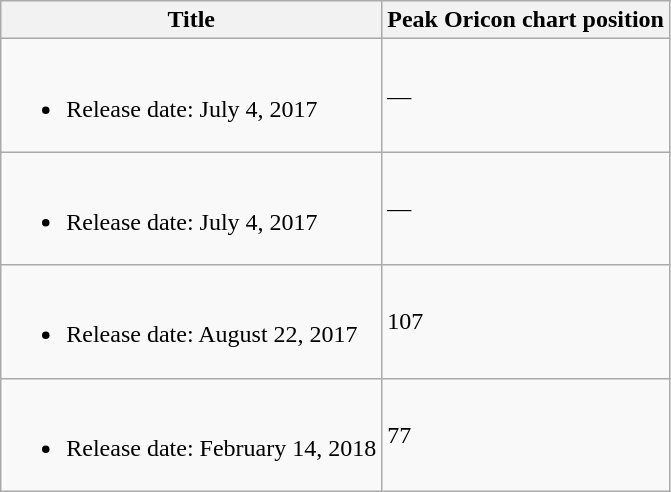<table class="wikitable">
<tr>
<th>Title</th>
<th>Peak Oricon chart position</th>
</tr>
<tr>
<td><br><ul><li>Release date: July 4, 2017</li></ul></td>
<td>—</td>
</tr>
<tr>
<td><br><ul><li>Release date: July 4, 2017</li></ul></td>
<td>—</td>
</tr>
<tr>
<td><br><ul><li>Release date: August 22, 2017</li></ul></td>
<td>107</td>
</tr>
<tr>
<td><br><ul><li>Release date: February 14, 2018</li></ul></td>
<td>77</td>
</tr>
</table>
